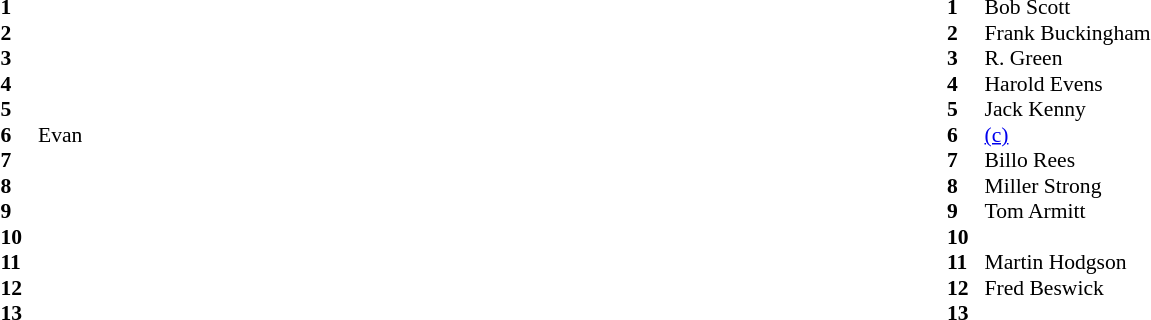<table width="100%">
<tr>
<td valign="top" width="50%"><br><table style="font-size: 90%" cellspacing="0" cellpadding="0">
<tr>
<th width="25"></th>
</tr>
<tr>
<td><strong>1</strong></td>
<td></td>
</tr>
<tr>
<td><strong>2</strong></td>
<td></td>
</tr>
<tr>
<td><strong>3</strong></td>
<td></td>
</tr>
<tr>
<td><strong>4</strong></td>
<td></td>
</tr>
<tr>
<td><strong>5</strong></td>
<td></td>
</tr>
<tr>
<td><strong>6</strong></td>
<td>Evan</td>
</tr>
<tr>
<td><strong>7</strong></td>
<td></td>
</tr>
<tr>
<td><strong>8</strong></td>
<td></td>
</tr>
<tr>
<td><strong>9</strong></td>
<td></td>
</tr>
<tr>
<td><strong>10</strong></td>
<td></td>
</tr>
<tr>
<td><strong>11</strong></td>
<td></td>
</tr>
<tr>
<td><strong>12</strong></td>
<td></td>
</tr>
<tr>
<td><strong>13</strong></td>
<td></td>
</tr>
<tr>
</tr>
</table>
</td>
<td valign="top" width="50%"><br><table style="font-size: 90%" cellspacing="0" cellpadding="0">
<tr>
<th width="25"></th>
</tr>
<tr>
<td><strong>1</strong></td>
<td>Bob Scott</td>
</tr>
<tr>
<td><strong>2</strong></td>
<td>Frank Buckingham</td>
</tr>
<tr>
<td><strong>3</strong></td>
<td>R. Green</td>
</tr>
<tr>
<td><strong>4</strong></td>
<td>Harold Evens</td>
</tr>
<tr>
<td><strong>5</strong></td>
<td>Jack Kenny</td>
</tr>
<tr>
<td><strong>6</strong></td>
<td> <a href='#'>(c)</a></td>
</tr>
<tr>
<td><strong>7</strong></td>
<td>Billo Rees<br></td>
</tr>
<tr>
<td><strong>8</strong></td>
<td>Miller Strong</td>
</tr>
<tr>
<td><strong>9</strong></td>
<td>Tom Armitt</td>
</tr>
<tr>
<td><strong>10</strong></td>
<td></td>
</tr>
<tr>
<td><strong>11</strong></td>
<td>Martin Hodgson</td>
</tr>
<tr>
<td><strong>12</strong></td>
<td>Fred Beswick</td>
</tr>
<tr>
<td><strong>13</strong></td>
<td></td>
</tr>
<tr>
</tr>
</table>
</td>
</tr>
</table>
